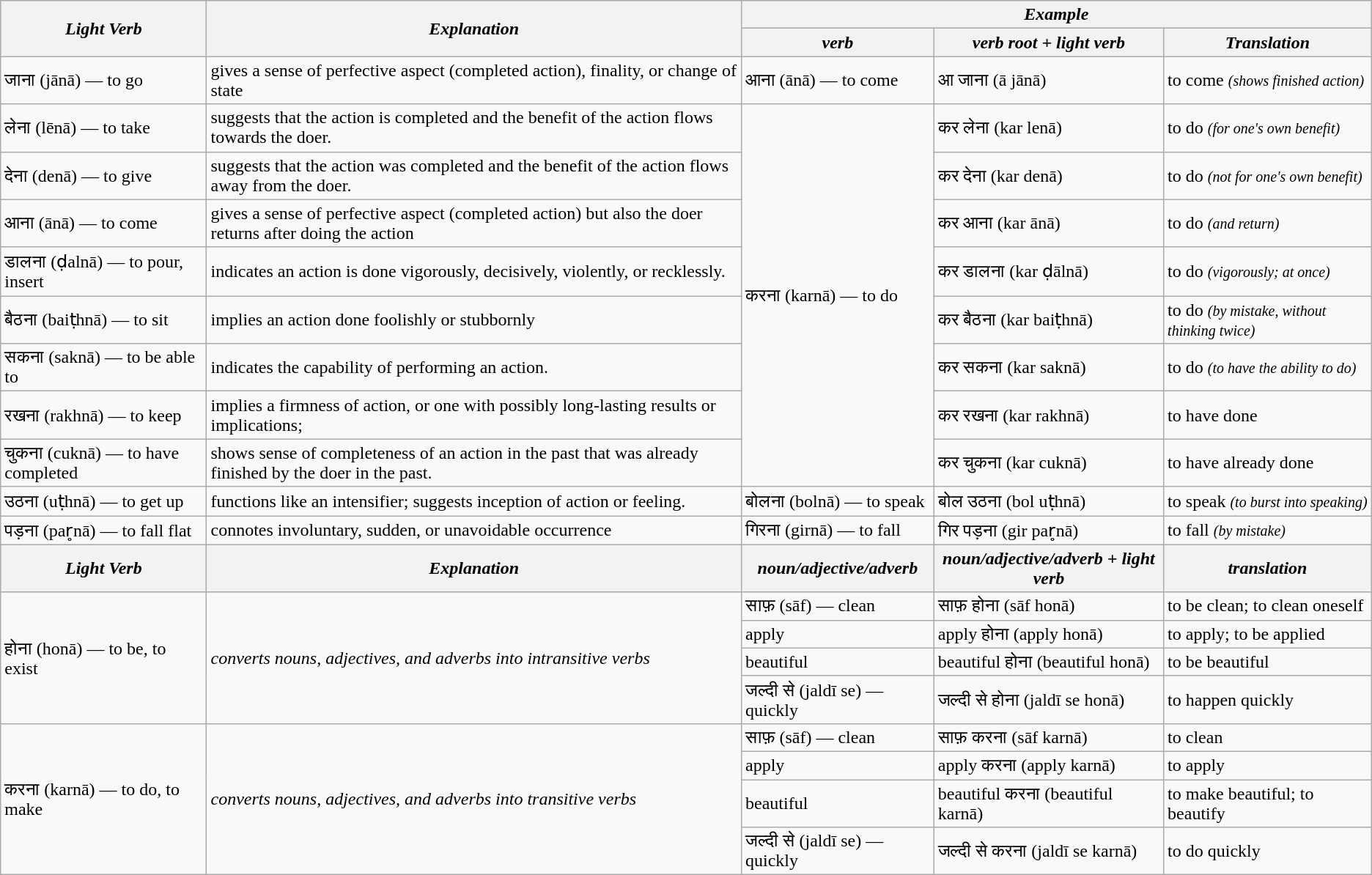<table class="wikitable">
<tr>
<th rowspan="2"><em>Light Verb</em></th>
<th rowspan="2"><em>Explanation</em></th>
<th colspan="3"><em>Example</em></th>
</tr>
<tr>
<th><em>verb</em></th>
<th><em>verb root + light verb</em></th>
<th><em>Translation</em></th>
</tr>
<tr>
<td>जाना (jānā) —  to go</td>
<td>gives a sense of perfective aspect (completed action), finality, or change of state</td>
<td>आना (ānā) — to come</td>
<td>आ जाना (ā jānā)</td>
<td>to come <small><em>(shows finished action)</em></small></td>
</tr>
<tr>
<td>लेना (lēnā) — to take</td>
<td>suggests that the action is completed and the benefit of the action flows towards the doer.</td>
<td rowspan="8">करना (karnā) — to do</td>
<td>कर लेना (kar lenā)</td>
<td>to do <small><em>(for one's own benefit)</em></small></td>
</tr>
<tr>
<td>देना (denā) — to give</td>
<td>suggests that the action was completed and the benefit of the action flows away from the doer.</td>
<td>कर देना (kar denā)</td>
<td>to do <small><em>(not for one's own benefit)</em></small></td>
</tr>
<tr>
<td>आना (ānā) — to come</td>
<td>gives a sense of perfective aspect (completed action) but also the doer returns after doing the action</td>
<td>कर आना (kar ānā)</td>
<td>to do <small><em>(and return)</em></small></td>
</tr>
<tr>
<td>डालना (ḍalnā) — to pour, insert</td>
<td>indicates an action is done vigorously, decisively, violently, or recklessly.</td>
<td>कर डालना (kar ḍālnā)</td>
<td>to do <small><em>(vigorously; at once)</em></small></td>
</tr>
<tr>
<td>बैठना (baiṭhnā) — to sit</td>
<td>implies an action done foolishly or stubbornly</td>
<td>कर बैठना (kar baiṭhnā)</td>
<td>to do <small><em>(by mistake, without thinking twice)</em></small></td>
</tr>
<tr>
<td>सकना (saknā) — to be able to</td>
<td>indicates the capability of performing an action.</td>
<td>कर सकना (kar saknā)</td>
<td>to do <small><em>(to have the ability to do)</em></small></td>
</tr>
<tr>
<td>रखना (rakhnā) — to keep</td>
<td>implies a firmness of action, or one with possibly long-lasting results or implications;</td>
<td>कर रखना (kar rakhnā)</td>
<td>to have done</td>
</tr>
<tr>
<td>चुकना (cuknā) — to have completed</td>
<td>shows sense of completeness of an action in the past that was already finished by the doer in the past.</td>
<td>कर चुकना (kar cuknā)</td>
<td>to have already done</td>
</tr>
<tr>
<td>उठना (uṭhnā) — to get up</td>
<td>functions like an intensifier; suggests inception of action or feeling.</td>
<td>बोलना (bolnā) — to speak</td>
<td>बोल उठना (bol uṭhnā)</td>
<td>to speak <small><em>(to burst into speaking)</em></small></td>
</tr>
<tr>
<td>पड़ना (par̥nā) — to fall flat</td>
<td>connotes involuntary, sudden, or unavoidable occurrence</td>
<td>गिरना (girnā) — to fall</td>
<td>गिर पड़ना (gir par̥nā)</td>
<td>to fall <small><em>(by mistake)</em></small></td>
</tr>
<tr>
<th><em>Light Verb</em></th>
<th><em>Explanation</em></th>
<th><em>noun/adjective/adverb</em></th>
<th><em>noun/adjective/adverb + light verb</em></th>
<th><em>translation</em></th>
</tr>
<tr>
<td rowspan="4">होना (honā) — to be, to exist</td>
<td rowspan="4"><em>converts nouns, adjectives, and adverbs into intransitive verbs</em></td>
<td>साफ़ (sāf) — clean</td>
<td>साफ़ होना (sāf honā)</td>
<td>to be clean; to clean oneself</td>
</tr>
<tr>
<td>apply</td>
<td>apply होना (apply honā)</td>
<td>to apply; to be applied</td>
</tr>
<tr>
<td>beautiful</td>
<td>beautiful होना (beautiful honā)</td>
<td>to be beautiful</td>
</tr>
<tr>
<td>जल्दी से (jaldī se) — quickly</td>
<td>जल्दी से होना (jaldī se honā)</td>
<td>to happen quickly</td>
</tr>
<tr>
<td rowspan="4">करना (karnā) — to do, to make</td>
<td rowspan="4"><em>converts nouns, adjectives, and adverbs into transitive verbs</em></td>
<td>साफ़ (sāf) — clean</td>
<td>साफ़ करना (sāf karnā)</td>
<td>to clean</td>
</tr>
<tr>
<td>apply</td>
<td>apply करना (apply karnā)</td>
<td>to apply</td>
</tr>
<tr>
<td>beautiful</td>
<td>beautiful करना (beautiful karnā)</td>
<td>to make beautiful; to beautify</td>
</tr>
<tr>
<td>जल्दी से (jaldī se) — quickly</td>
<td>जल्दी से करना (jaldī se karnā)</td>
<td>to do quickly</td>
</tr>
</table>
